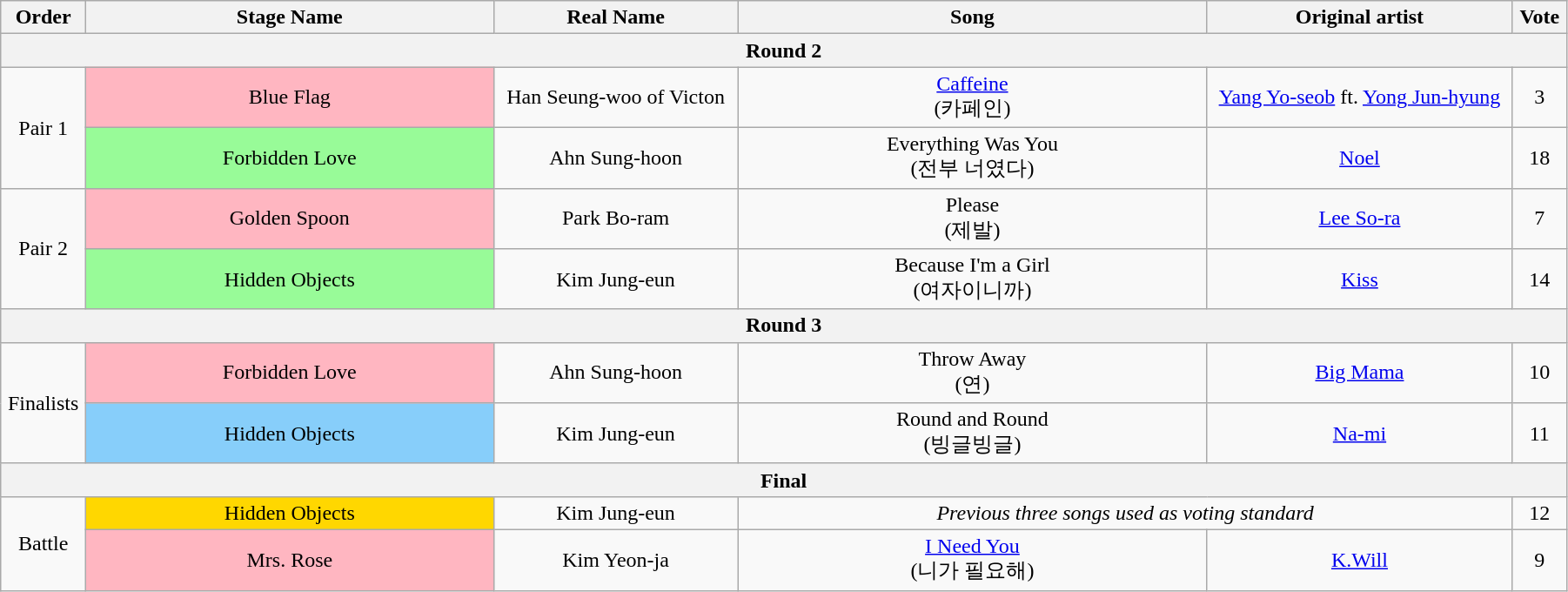<table class="wikitable" style="text-align:center; width:95%;">
<tr>
<th style="width:1%;">Order</th>
<th style="width:20%;">Stage Name</th>
<th style="width:12%;">Real Name</th>
<th style="width:23%;">Song</th>
<th style="width:15%;">Original artist</th>
<th style="width:1%;">Vote</th>
</tr>
<tr>
<th colspan=6>Round 2</th>
</tr>
<tr>
<td rowspan=2>Pair 1</td>
<td bgcolor="lightpink">Blue Flag</td>
<td>Han Seung-woo of Victon</td>
<td><a href='#'>Caffeine</a><br>(카페인)</td>
<td><a href='#'>Yang Yo-seob</a> ft. <a href='#'>Yong Jun-hyung</a></td>
<td>3</td>
</tr>
<tr>
<td bgcolor="palegreen">Forbidden Love</td>
<td>Ahn Sung-hoon</td>
<td>Everything Was You<br>(전부 너였다)</td>
<td><a href='#'>Noel</a></td>
<td>18</td>
</tr>
<tr>
<td rowspan=2>Pair 2</td>
<td bgcolor="lightpink">Golden Spoon</td>
<td>Park Bo-ram</td>
<td>Please<br>(제발)</td>
<td><a href='#'>Lee So-ra</a></td>
<td>7</td>
</tr>
<tr>
<td bgcolor="palegreen">Hidden Objects</td>
<td>Kim Jung-eun</td>
<td>Because I'm a Girl<br>(여자이니까)</td>
<td><a href='#'>Kiss</a></td>
<td>14</td>
</tr>
<tr>
<th colspan=6>Round 3</th>
</tr>
<tr>
<td rowspan=2>Finalists</td>
<td bgcolor="lightpink">Forbidden Love</td>
<td>Ahn Sung-hoon</td>
<td>Throw Away<br>(연)</td>
<td><a href='#'>Big Mama</a></td>
<td>10</td>
</tr>
<tr>
<td bgcolor="lightskyblue">Hidden Objects</td>
<td>Kim Jung-eun</td>
<td>Round and Round<br>(빙글빙글)</td>
<td><a href='#'>Na-mi</a></td>
<td>11</td>
</tr>
<tr>
<th colspan=6>Final</th>
</tr>
<tr>
<td rowspan=2>Battle</td>
<td bgcolor="gold">Hidden Objects</td>
<td>Kim Jung-eun</td>
<td colspan=2><em>Previous three songs used as voting standard</em></td>
<td>12</td>
</tr>
<tr>
<td bgcolor="lightpink">Mrs. Rose</td>
<td>Kim Yeon-ja</td>
<td><a href='#'>I Need You</a><br>(니가 필요해)</td>
<td><a href='#'>K.Will</a></td>
<td>9</td>
</tr>
</table>
